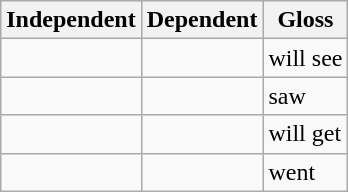<table class=wikitable>
<tr>
<th>Independent</th>
<th>Dependent</th>
<th>Gloss</th>
</tr>
<tr>
<td></td>
<td></td>
<td>will see</td>
</tr>
<tr>
<td></td>
<td></td>
<td>saw</td>
</tr>
<tr>
<td></td>
<td></td>
<td>will get</td>
</tr>
<tr>
<td></td>
<td></td>
<td>went</td>
</tr>
</table>
